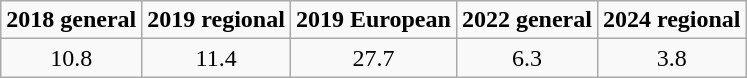<table class="wikitable" style="text-align:center">
<tr>
<td><strong>2018 general</strong></td>
<td><strong>2019 regional</strong></td>
<td><strong>2019 European</strong></td>
<td><strong>2022 general</strong></td>
<td><strong>2024 regional</strong></td>
</tr>
<tr>
<td>10.8</td>
<td>11.4</td>
<td>27.7</td>
<td>6.3</td>
<td>3.8</td>
</tr>
</table>
